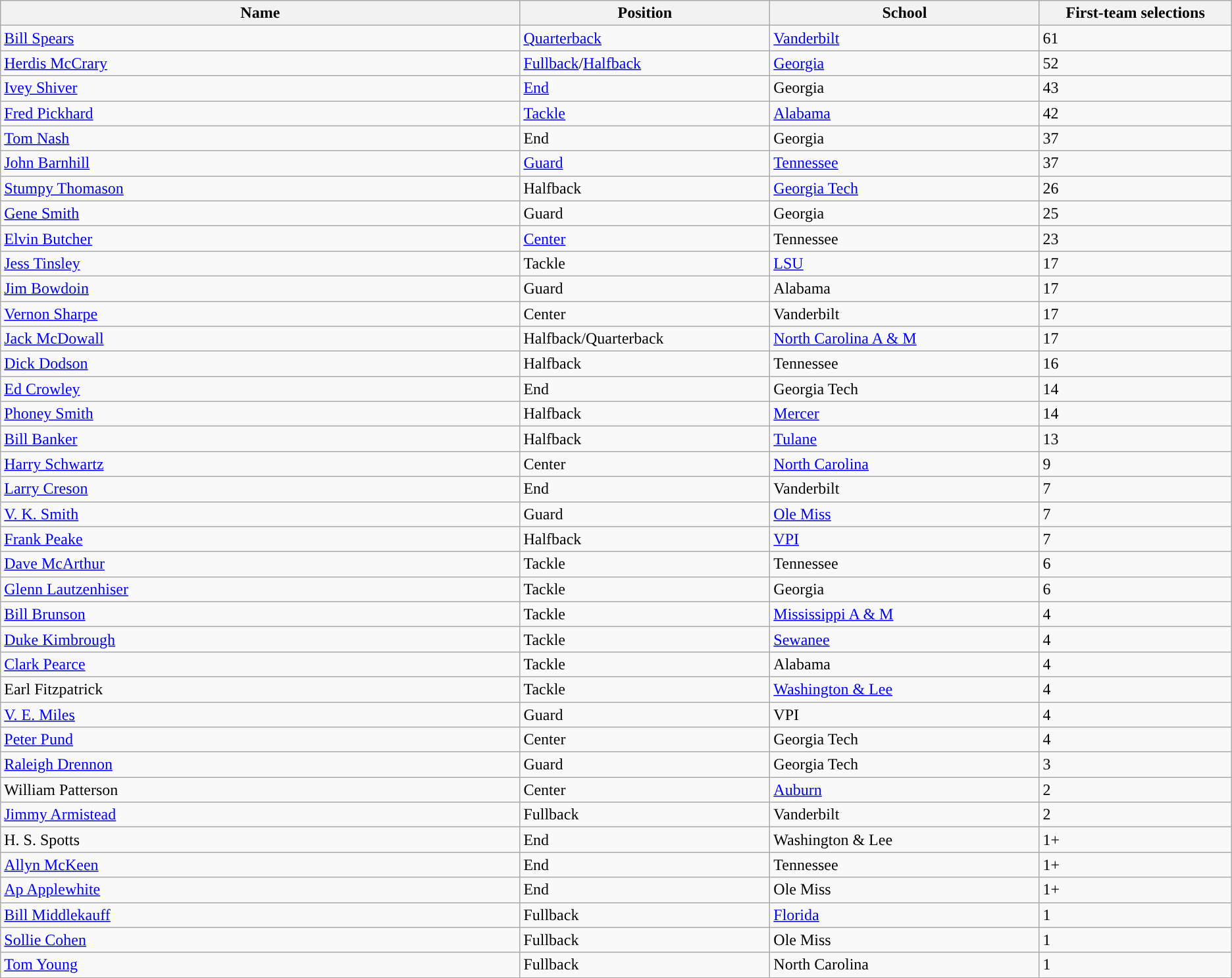<table class="wikitable sortable">
<tr>
<th bgcolor="#DDDDFF" width="27%">Name</th>
<th bgcolor="#DDDDFF" width="13%">Position</th>
<th bgcolor="#DDDDFF" width="14%">School</th>
<th bgcolor="#DDDDFF" width="10%">First-team selections</th>
</tr>
<tr align="left">
<td><a href='#'>Bill Spears</a></td>
<td><a href='#'>Quarterback</a></td>
<td><a href='#'>Vanderbilt</a></td>
<td>61</td>
</tr>
<tr align="left">
<td><a href='#'>Herdis McCrary</a></td>
<td><a href='#'>Fullback</a>/<a href='#'>Halfback</a></td>
<td><a href='#'>Georgia</a></td>
<td>52</td>
</tr>
<tr align="left">
<td><a href='#'>Ivey Shiver</a></td>
<td><a href='#'>End</a></td>
<td>Georgia</td>
<td>43</td>
</tr>
<tr align="left">
<td><a href='#'>Fred Pickhard</a></td>
<td><a href='#'>Tackle</a></td>
<td><a href='#'>Alabama</a></td>
<td>42</td>
</tr>
<tr align="left">
<td><a href='#'>Tom Nash</a></td>
<td>End</td>
<td>Georgia</td>
<td>37</td>
</tr>
<tr align="left">
<td><a href='#'>John Barnhill</a></td>
<td><a href='#'>Guard</a></td>
<td><a href='#'>Tennessee</a></td>
<td>37</td>
</tr>
<tr align="left">
<td><a href='#'>Stumpy Thomason</a></td>
<td>Halfback</td>
<td><a href='#'>Georgia Tech</a></td>
<td>26</td>
</tr>
<tr align="left">
<td><a href='#'>Gene Smith</a></td>
<td>Guard</td>
<td>Georgia</td>
<td>25</td>
</tr>
<tr align="left">
<td><a href='#'>Elvin Butcher</a></td>
<td><a href='#'>Center</a></td>
<td>Tennessee</td>
<td>23</td>
</tr>
<tr align="left">
<td><a href='#'>Jess Tinsley</a></td>
<td>Tackle</td>
<td><a href='#'>LSU</a></td>
<td>17</td>
</tr>
<tr align="left">
<td><a href='#'>Jim Bowdoin</a></td>
<td>Guard</td>
<td>Alabama</td>
<td>17</td>
</tr>
<tr align="left">
<td><a href='#'>Vernon Sharpe</a></td>
<td>Center</td>
<td>Vanderbilt</td>
<td>17</td>
</tr>
<tr align="left">
<td><a href='#'>Jack McDowall</a></td>
<td>Halfback/Quarterback</td>
<td><a href='#'>North Carolina A & M</a></td>
<td>17</td>
</tr>
<tr align="left">
<td><a href='#'>Dick Dodson</a></td>
<td>Halfback</td>
<td>Tennessee</td>
<td>16</td>
</tr>
<tr align="left">
<td><a href='#'>Ed Crowley</a></td>
<td>End</td>
<td>Georgia Tech</td>
<td>14</td>
</tr>
<tr align="left">
<td><a href='#'>Phoney Smith</a></td>
<td>Halfback</td>
<td><a href='#'>Mercer</a></td>
<td>14</td>
</tr>
<tr align="left">
<td><a href='#'>Bill Banker</a></td>
<td>Halfback</td>
<td><a href='#'>Tulane</a></td>
<td>13</td>
</tr>
<tr align="left">
<td><a href='#'>Harry Schwartz</a></td>
<td>Center</td>
<td><a href='#'>North Carolina</a></td>
<td>9</td>
</tr>
<tr align="left">
<td><a href='#'>Larry Creson</a></td>
<td>End</td>
<td>Vanderbilt</td>
<td>7</td>
</tr>
<tr align="left">
<td><a href='#'>V. K. Smith</a></td>
<td>Guard</td>
<td><a href='#'>Ole Miss</a></td>
<td>7</td>
</tr>
<tr align="left">
<td><a href='#'>Frank Peake</a></td>
<td>Halfback</td>
<td><a href='#'>VPI</a></td>
<td>7</td>
</tr>
<tr align="left">
<td><a href='#'>Dave McArthur</a></td>
<td>Tackle</td>
<td>Tennessee</td>
<td>6</td>
</tr>
<tr align="left">
<td><a href='#'>Glenn Lautzenhiser</a></td>
<td>Tackle</td>
<td>Georgia</td>
<td>6</td>
</tr>
<tr align="left">
<td><a href='#'>Bill Brunson</a></td>
<td>Tackle</td>
<td><a href='#'>Mississippi A & M</a></td>
<td>4</td>
</tr>
<tr align="left">
<td><a href='#'>Duke Kimbrough</a></td>
<td>Tackle</td>
<td><a href='#'>Sewanee</a></td>
<td>4</td>
</tr>
<tr align="left">
<td><a href='#'>Clark Pearce</a></td>
<td>Tackle</td>
<td>Alabama</td>
<td>4</td>
</tr>
<tr align="left">
<td>Earl Fitzpatrick</td>
<td>Tackle</td>
<td><a href='#'>Washington & Lee</a></td>
<td>4</td>
</tr>
<tr align="left">
<td><a href='#'>V. E. Miles</a></td>
<td>Guard</td>
<td>VPI</td>
<td>4</td>
</tr>
<tr align="left">
<td><a href='#'>Peter Pund</a></td>
<td>Center</td>
<td>Georgia Tech</td>
<td>4</td>
</tr>
<tr align="left">
<td><a href='#'>Raleigh Drennon</a></td>
<td>Guard</td>
<td>Georgia Tech</td>
<td>3</td>
</tr>
<tr align="left">
<td>William Patterson</td>
<td>Center</td>
<td><a href='#'>Auburn</a></td>
<td>2</td>
</tr>
<tr align="left">
<td><a href='#'>Jimmy Armistead</a></td>
<td>Fullback</td>
<td>Vanderbilt</td>
<td>2</td>
</tr>
<tr align="left">
<td>H. S. Spotts</td>
<td>End</td>
<td>Washington & Lee</td>
<td>1+</td>
</tr>
<tr align="left">
<td><a href='#'>Allyn McKeen</a></td>
<td>End</td>
<td>Tennessee</td>
<td>1+</td>
</tr>
<tr align="left">
<td><a href='#'>Ap Applewhite</a></td>
<td>End</td>
<td>Ole Miss</td>
<td>1+</td>
</tr>
<tr align="left">
<td><a href='#'>Bill Middlekauff</a></td>
<td>Fullback</td>
<td><a href='#'>Florida</a></td>
<td>1</td>
</tr>
<tr align="left">
<td><a href='#'>Sollie Cohen</a></td>
<td>Fullback</td>
<td>Ole Miss</td>
<td>1</td>
</tr>
<tr align="left">
<td><a href='#'>Tom Young</a></td>
<td>Fullback</td>
<td>North Carolina</td>
<td>1</td>
</tr>
<tr align="left">
</tr>
</table>
